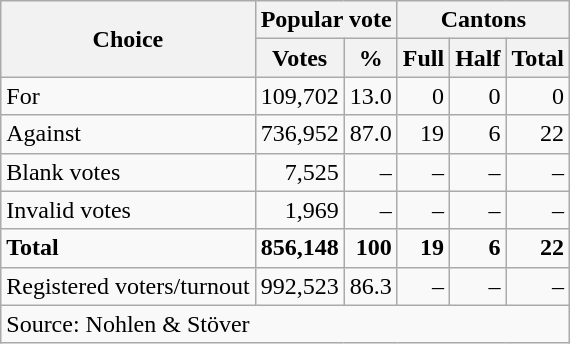<table class=wikitable style=text-align:right>
<tr>
<th rowspan=2>Choice</th>
<th colspan=2>Popular vote</th>
<th colspan=3>Cantons</th>
</tr>
<tr>
<th>Votes</th>
<th>%</th>
<th>Full</th>
<th>Half</th>
<th>Total</th>
</tr>
<tr>
<td align=left>For</td>
<td>109,702</td>
<td>13.0</td>
<td>0</td>
<td>0</td>
<td>0</td>
</tr>
<tr>
<td align=left>Against</td>
<td>736,952</td>
<td>87.0</td>
<td>19</td>
<td>6</td>
<td>22</td>
</tr>
<tr>
<td align=left>Blank votes</td>
<td>7,525</td>
<td>–</td>
<td>–</td>
<td>–</td>
<td>–</td>
</tr>
<tr>
<td align=left>Invalid votes</td>
<td>1,969</td>
<td>–</td>
<td>–</td>
<td>–</td>
<td>–</td>
</tr>
<tr>
<td align=left><strong>Total</strong></td>
<td><strong>856,148</strong></td>
<td><strong>100</strong></td>
<td><strong>19</strong></td>
<td><strong>6</strong></td>
<td><strong>22</strong></td>
</tr>
<tr>
<td align=left>Registered voters/turnout</td>
<td>992,523</td>
<td>86.3</td>
<td>–</td>
<td>–</td>
<td>–</td>
</tr>
<tr>
<td align=left colspan=6>Source: Nohlen & Stöver</td>
</tr>
</table>
